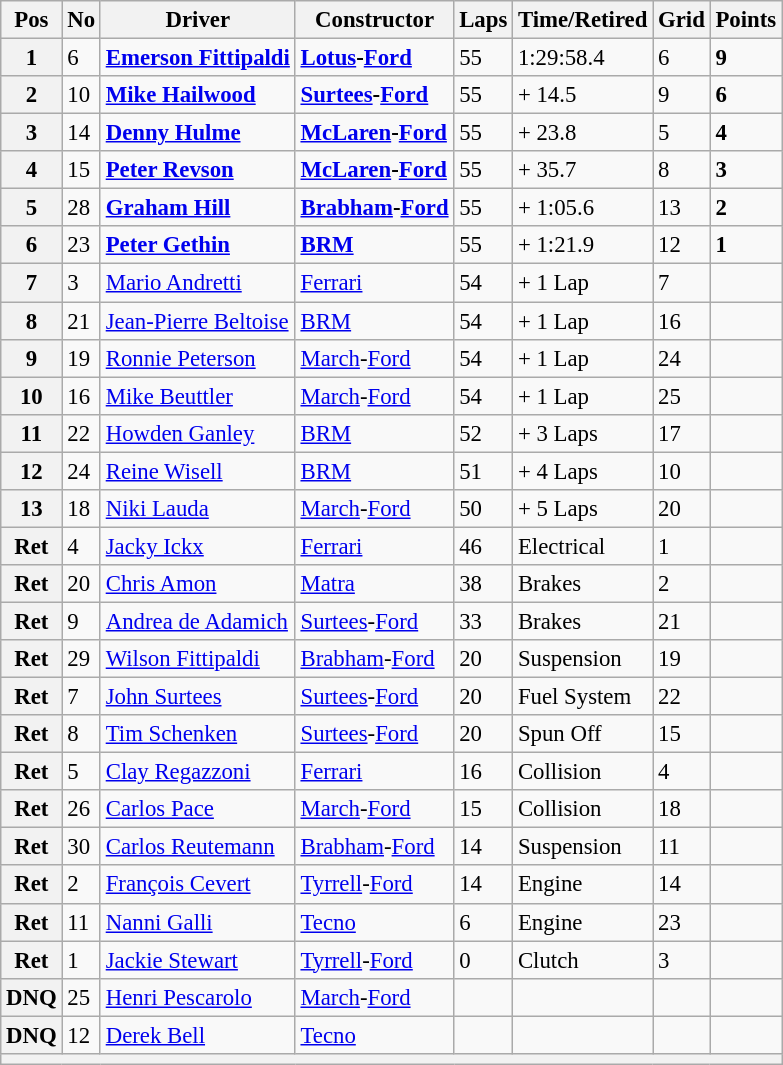<table class="wikitable" style="font-size: 95%;">
<tr>
<th>Pos</th>
<th>No</th>
<th>Driver</th>
<th>Constructor</th>
<th>Laps</th>
<th>Time/Retired</th>
<th>Grid</th>
<th>Points</th>
</tr>
<tr>
<th>1</th>
<td>6</td>
<td> <strong><a href='#'>Emerson Fittipaldi</a></strong></td>
<td><strong><a href='#'>Lotus</a>-<a href='#'>Ford</a></strong></td>
<td>55</td>
<td>1:29:58.4</td>
<td>6</td>
<td><strong>9</strong></td>
</tr>
<tr>
<th>2</th>
<td>10</td>
<td> <strong><a href='#'>Mike Hailwood</a></strong></td>
<td><strong><a href='#'>Surtees</a>-<a href='#'>Ford</a></strong></td>
<td>55</td>
<td>+ 14.5</td>
<td>9</td>
<td><strong>6</strong></td>
</tr>
<tr>
<th>3</th>
<td>14</td>
<td> <strong><a href='#'>Denny Hulme</a></strong></td>
<td><strong><a href='#'>McLaren</a>-<a href='#'>Ford</a></strong></td>
<td>55</td>
<td>+ 23.8</td>
<td>5</td>
<td><strong>4</strong></td>
</tr>
<tr>
<th>4</th>
<td>15</td>
<td> <strong><a href='#'>Peter Revson</a></strong></td>
<td><strong><a href='#'>McLaren</a>-<a href='#'>Ford</a></strong></td>
<td>55</td>
<td>+ 35.7</td>
<td>8</td>
<td><strong>3</strong></td>
</tr>
<tr>
<th>5</th>
<td>28</td>
<td> <strong><a href='#'>Graham Hill</a></strong></td>
<td><strong><a href='#'>Brabham</a>-<a href='#'>Ford</a></strong></td>
<td>55</td>
<td>+ 1:05.6</td>
<td>13</td>
<td><strong>2</strong></td>
</tr>
<tr>
<th>6</th>
<td>23</td>
<td> <strong><a href='#'>Peter Gethin</a></strong></td>
<td><strong><a href='#'>BRM</a></strong></td>
<td>55</td>
<td>+ 1:21.9</td>
<td>12</td>
<td><strong>1</strong></td>
</tr>
<tr>
<th>7</th>
<td>3</td>
<td> <a href='#'>Mario Andretti</a></td>
<td><a href='#'>Ferrari</a></td>
<td>54</td>
<td>+ 1 Lap</td>
<td>7</td>
<td> </td>
</tr>
<tr>
<th>8</th>
<td>21</td>
<td> <a href='#'>Jean-Pierre Beltoise</a></td>
<td><a href='#'>BRM</a></td>
<td>54</td>
<td>+ 1 Lap</td>
<td>16</td>
<td> </td>
</tr>
<tr>
<th>9</th>
<td>19</td>
<td> <a href='#'>Ronnie Peterson</a></td>
<td><a href='#'>March</a>-<a href='#'>Ford</a></td>
<td>54</td>
<td>+ 1 Lap</td>
<td>24</td>
<td> </td>
</tr>
<tr>
<th>10</th>
<td>16</td>
<td> <a href='#'>Mike Beuttler</a></td>
<td><a href='#'>March</a>-<a href='#'>Ford</a></td>
<td>54</td>
<td>+ 1 Lap</td>
<td>25</td>
<td> </td>
</tr>
<tr>
<th>11</th>
<td>22</td>
<td> <a href='#'>Howden Ganley</a></td>
<td><a href='#'>BRM</a></td>
<td>52</td>
<td>+ 3 Laps</td>
<td>17</td>
<td> </td>
</tr>
<tr>
<th>12</th>
<td>24</td>
<td> <a href='#'>Reine Wisell</a></td>
<td><a href='#'>BRM</a></td>
<td>51</td>
<td>+ 4 Laps</td>
<td>10</td>
<td> </td>
</tr>
<tr>
<th>13</th>
<td>18</td>
<td> <a href='#'>Niki Lauda</a></td>
<td><a href='#'>March</a>-<a href='#'>Ford</a></td>
<td>50</td>
<td>+ 5 Laps</td>
<td>20</td>
<td> </td>
</tr>
<tr>
<th>Ret</th>
<td>4</td>
<td> <a href='#'>Jacky Ickx</a></td>
<td><a href='#'>Ferrari</a></td>
<td>46</td>
<td>Electrical</td>
<td>1</td>
<td> </td>
</tr>
<tr>
<th>Ret</th>
<td>20</td>
<td> <a href='#'>Chris Amon</a></td>
<td><a href='#'>Matra</a></td>
<td>38</td>
<td>Brakes</td>
<td>2</td>
<td> </td>
</tr>
<tr>
<th>Ret</th>
<td>9</td>
<td> <a href='#'>Andrea de Adamich</a></td>
<td><a href='#'>Surtees</a>-<a href='#'>Ford</a></td>
<td>33</td>
<td>Brakes</td>
<td>21</td>
<td> </td>
</tr>
<tr>
<th>Ret</th>
<td>29</td>
<td> <a href='#'>Wilson Fittipaldi</a></td>
<td><a href='#'>Brabham</a>-<a href='#'>Ford</a></td>
<td>20</td>
<td>Suspension</td>
<td>19</td>
<td> </td>
</tr>
<tr>
<th>Ret</th>
<td>7</td>
<td> <a href='#'>John Surtees</a></td>
<td><a href='#'>Surtees</a>-<a href='#'>Ford</a></td>
<td>20</td>
<td>Fuel System</td>
<td>22</td>
<td> </td>
</tr>
<tr>
<th>Ret</th>
<td>8</td>
<td> <a href='#'>Tim Schenken</a></td>
<td><a href='#'>Surtees</a>-<a href='#'>Ford</a></td>
<td>20</td>
<td>Spun Off</td>
<td>15</td>
<td> </td>
</tr>
<tr>
<th>Ret</th>
<td>5</td>
<td> <a href='#'>Clay Regazzoni</a></td>
<td><a href='#'>Ferrari</a></td>
<td>16</td>
<td>Collision</td>
<td>4</td>
<td> </td>
</tr>
<tr>
<th>Ret</th>
<td>26</td>
<td> <a href='#'>Carlos Pace</a></td>
<td><a href='#'>March</a>-<a href='#'>Ford</a></td>
<td>15</td>
<td>Collision</td>
<td>18</td>
<td> </td>
</tr>
<tr>
<th>Ret</th>
<td>30</td>
<td> <a href='#'>Carlos Reutemann</a></td>
<td><a href='#'>Brabham</a>-<a href='#'>Ford</a></td>
<td>14</td>
<td>Suspension</td>
<td>11</td>
<td> </td>
</tr>
<tr>
<th>Ret</th>
<td>2</td>
<td> <a href='#'>François Cevert</a></td>
<td><a href='#'>Tyrrell</a>-<a href='#'>Ford</a></td>
<td>14</td>
<td>Engine</td>
<td>14</td>
<td> </td>
</tr>
<tr>
<th>Ret</th>
<td>11</td>
<td> <a href='#'>Nanni Galli</a></td>
<td><a href='#'>Tecno</a></td>
<td>6</td>
<td>Engine</td>
<td>23</td>
<td> </td>
</tr>
<tr>
<th>Ret</th>
<td>1</td>
<td> <a href='#'>Jackie Stewart</a></td>
<td><a href='#'>Tyrrell</a>-<a href='#'>Ford</a></td>
<td>0</td>
<td>Clutch</td>
<td>3</td>
<td> </td>
</tr>
<tr>
<th>DNQ</th>
<td>25</td>
<td> <a href='#'>Henri Pescarolo</a></td>
<td><a href='#'>March</a>-<a href='#'>Ford</a></td>
<td> </td>
<td></td>
<td></td>
<td> </td>
</tr>
<tr>
<th>DNQ</th>
<td>12</td>
<td> <a href='#'>Derek Bell</a></td>
<td><a href='#'>Tecno</a></td>
<td> </td>
<td> </td>
<td> </td>
<td> </td>
</tr>
<tr>
<th colspan="8"></th>
</tr>
</table>
